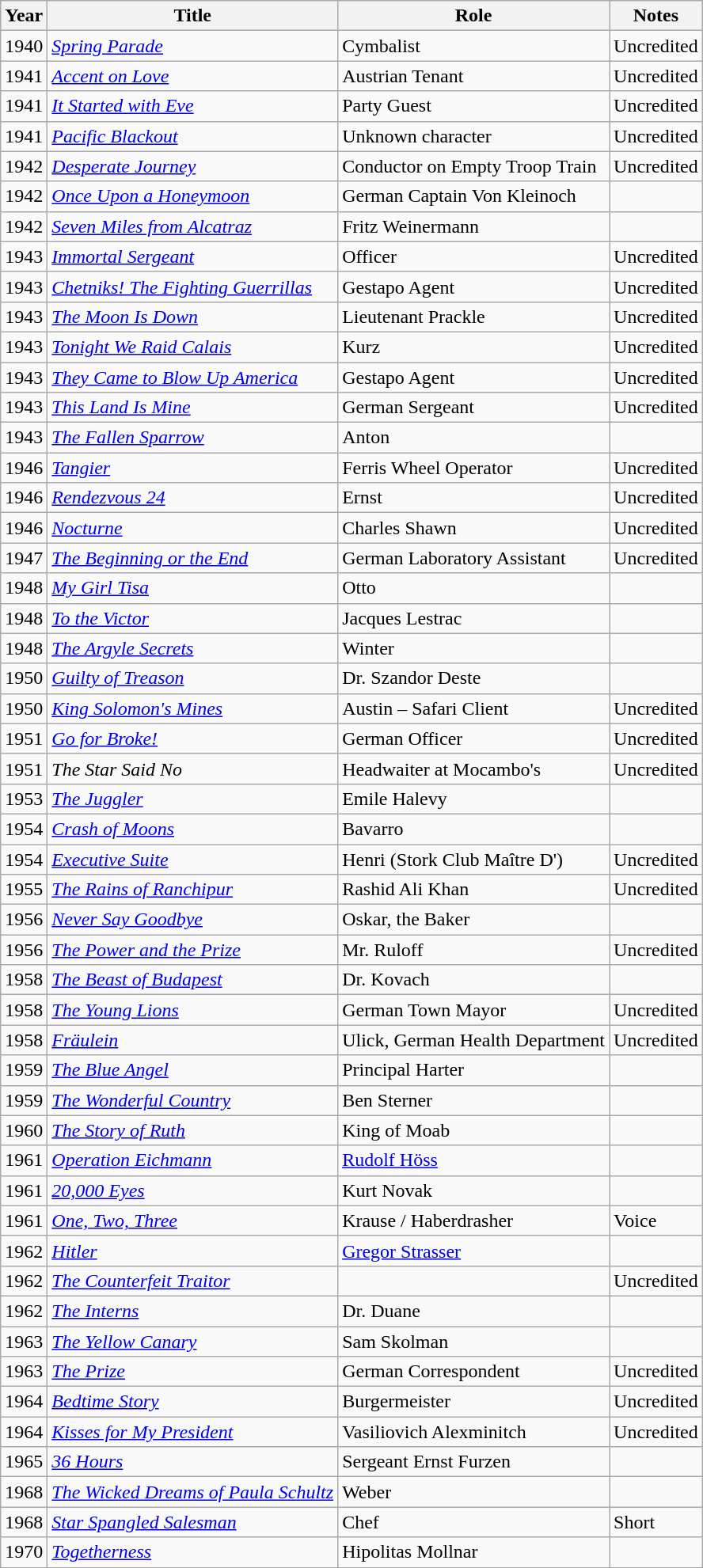<table class = "wikitable sortable">
<tr>
<th>Year</th>
<th>Title</th>
<th>Role</th>
<th>Notes</th>
</tr>
<tr>
<td>1940</td>
<td><em><a href='#'>Spring Parade</a></em></td>
<td>Cymbalist</td>
<td>Uncredited</td>
</tr>
<tr>
<td>1941</td>
<td><em><a href='#'>Accent on Love</a></em></td>
<td>Austrian Tenant</td>
<td>Uncredited</td>
</tr>
<tr>
<td>1941</td>
<td><em><a href='#'>It Started with Eve</a></em></td>
<td>Party Guest</td>
<td>Uncredited</td>
</tr>
<tr>
<td>1941</td>
<td><em><a href='#'>Pacific Blackout</a></em></td>
<td>Unknown character</td>
<td>Uncredited</td>
</tr>
<tr>
<td>1942</td>
<td><em><a href='#'>Desperate Journey</a></em></td>
<td>Conductor on Empty Troop Train</td>
<td>Uncredited</td>
</tr>
<tr>
<td>1942</td>
<td><em><a href='#'>Once Upon a Honeymoon</a></em></td>
<td>German Captain Von Kleinoch</td>
<td></td>
</tr>
<tr>
<td>1942</td>
<td><em><a href='#'>Seven Miles from Alcatraz</a></em></td>
<td>Fritz Weinermann</td>
<td></td>
</tr>
<tr>
<td>1943</td>
<td><em><a href='#'>Immortal Sergeant</a></em></td>
<td>Officer</td>
<td>Uncredited</td>
</tr>
<tr>
<td>1943</td>
<td><em><a href='#'>Chetniks! The Fighting Guerrillas</a></em></td>
<td>Gestapo Agent</td>
<td>Uncredited</td>
</tr>
<tr>
<td>1943</td>
<td><em><a href='#'>The Moon Is Down</a></em></td>
<td>Lieutenant Prackle</td>
<td>Uncredited</td>
</tr>
<tr>
<td>1943</td>
<td><em><a href='#'>Tonight We Raid Calais</a></em></td>
<td>Kurz</td>
<td>Uncredited</td>
</tr>
<tr>
<td>1943</td>
<td><em><a href='#'>They Came to Blow Up America</a></em></td>
<td>Gestapo Agent</td>
<td>Uncredited</td>
</tr>
<tr>
<td>1943</td>
<td><em><a href='#'>This Land Is Mine</a></em></td>
<td>German Sergeant</td>
<td>Uncredited</td>
</tr>
<tr>
<td>1943</td>
<td><em><a href='#'>The Fallen Sparrow</a></em></td>
<td>Anton</td>
<td></td>
</tr>
<tr>
<td>1946</td>
<td><em><a href='#'>Tangier</a></em></td>
<td>Ferris Wheel Operator</td>
<td>Uncredited</td>
</tr>
<tr>
<td>1946</td>
<td><em><a href='#'>Rendezvous 24</a></em></td>
<td>Ernst</td>
<td>Uncredited</td>
</tr>
<tr>
<td>1946</td>
<td><em><a href='#'>Nocturne</a></em></td>
<td>Charles Shawn</td>
<td>Uncredited</td>
</tr>
<tr>
<td>1947</td>
<td><em><a href='#'>The Beginning or the End</a></em></td>
<td>German Laboratory Assistant</td>
<td>Uncredited</td>
</tr>
<tr>
<td>1948</td>
<td><em><a href='#'>My Girl Tisa</a></em></td>
<td>Otto</td>
<td></td>
</tr>
<tr>
<td>1948</td>
<td><em><a href='#'>To the Victor</a></em></td>
<td>Jacques Lestrac</td>
<td></td>
</tr>
<tr>
<td>1948</td>
<td><em><a href='#'>The Argyle Secrets</a></em></td>
<td>Winter</td>
<td></td>
</tr>
<tr>
<td>1950</td>
<td><em><a href='#'>Guilty of Treason</a></em></td>
<td>Dr. Szandor Deste</td>
<td></td>
</tr>
<tr>
<td>1950</td>
<td><em><a href='#'>King Solomon's Mines</a></em></td>
<td>Austin – Safari Client</td>
<td>Uncredited</td>
</tr>
<tr>
<td>1951</td>
<td><em><a href='#'>Go for Broke!</a></em></td>
<td>German Officer</td>
<td>Uncredited</td>
</tr>
<tr>
<td>1951</td>
<td><em>The Star Said No</em></td>
<td>Headwaiter at Mocambo's</td>
<td>Uncredited</td>
</tr>
<tr>
<td>1953</td>
<td><em><a href='#'>The Juggler</a></em></td>
<td>Emile Halevy</td>
<td></td>
</tr>
<tr>
<td>1954</td>
<td><em><a href='#'>Crash of Moons</a></em></td>
<td>Bavarro</td>
</tr>
<tr>
<td>1954</td>
<td><em><a href='#'>Executive Suite</a></em></td>
<td>Henri (Stork Club Maître D')</td>
<td>Uncredited</td>
</tr>
<tr>
<td>1955</td>
<td><em><a href='#'>The Rains of Ranchipur</a></em></td>
<td>Rashid Ali Khan</td>
<td>Uncredited</td>
</tr>
<tr>
<td>1956</td>
<td><em><a href='#'>Never Say Goodbye</a></em></td>
<td>Oskar, the Baker</td>
<td></td>
</tr>
<tr>
<td>1956</td>
<td><em><a href='#'>The Power and the Prize</a></em></td>
<td>Mr. Ruloff</td>
<td>Uncredited</td>
</tr>
<tr>
<td>1958</td>
<td><em><a href='#'>The Beast of Budapest</a></em></td>
<td>Dr. Kovach</td>
<td></td>
</tr>
<tr>
<td>1958</td>
<td><em><a href='#'>The Young Lions</a></em></td>
<td>German Town Mayor</td>
<td>Uncredited</td>
</tr>
<tr>
<td>1958</td>
<td><em><a href='#'>Fräulein</a></em></td>
<td>Ulick, German Health Department</td>
<td>Uncredited</td>
</tr>
<tr>
<td>1959</td>
<td><em><a href='#'>The Blue Angel</a></em></td>
<td>Principal Harter</td>
<td></td>
</tr>
<tr>
<td>1959</td>
<td><em><a href='#'>The Wonderful Country</a></em></td>
<td>Ben Sterner</td>
<td></td>
</tr>
<tr>
<td>1960</td>
<td><em><a href='#'>The Story of Ruth</a></em></td>
<td>King of Moab</td>
<td></td>
</tr>
<tr>
<td>1961</td>
<td><em><a href='#'>Operation Eichmann</a></em></td>
<td><a href='#'>Rudolf Höss</a></td>
<td></td>
</tr>
<tr>
<td>1961</td>
<td><em><a href='#'>20,000 Eyes</a></em></td>
<td>Kurt Novak</td>
<td></td>
</tr>
<tr>
<td>1961</td>
<td><em><a href='#'>One, Two, Three</a></em></td>
<td>Krause / Haberdrasher</td>
<td>Voice</td>
</tr>
<tr>
<td>1962</td>
<td><em><a href='#'>Hitler</a></em></td>
<td><a href='#'>Gregor Strasser</a></td>
<td></td>
</tr>
<tr>
<td>1962</td>
<td><em><a href='#'>The Counterfeit Traitor</a></em></td>
<td></td>
<td>Uncredited</td>
</tr>
<tr>
<td>1962</td>
<td><em><a href='#'>The Interns</a></em></td>
<td>Dr. Duane</td>
<td></td>
</tr>
<tr>
<td>1963</td>
<td><em><a href='#'>The Yellow Canary</a></em></td>
<td>Sam Skolman</td>
<td></td>
</tr>
<tr>
<td>1963</td>
<td><em><a href='#'>The Prize</a></em></td>
<td>German Correspondent</td>
<td>Uncredited</td>
</tr>
<tr>
<td>1964</td>
<td><em><a href='#'>Bedtime Story</a></em></td>
<td>Burgermeister</td>
<td>Uncredited</td>
</tr>
<tr>
<td>1964</td>
<td><em><a href='#'>Kisses for My President</a></em></td>
<td>Vasiliovich Alexminitch</td>
<td>Uncredited</td>
</tr>
<tr>
<td>1965</td>
<td><em><a href='#'>36 Hours</a></em></td>
<td>Sergeant Ernst Furzen</td>
<td></td>
</tr>
<tr>
<td>1968</td>
<td><em><a href='#'>The Wicked Dreams of Paula Schultz</a></em></td>
<td>Weber</td>
<td></td>
</tr>
<tr>
<td>1968</td>
<td><em><a href='#'>Star Spangled Salesman</a></em></td>
<td>Chef</td>
<td>Short</td>
</tr>
<tr>
<td>1970</td>
<td><em><a href='#'>Togetherness</a></em></td>
<td>Hipolitas Mollnar</td>
<td></td>
</tr>
</table>
